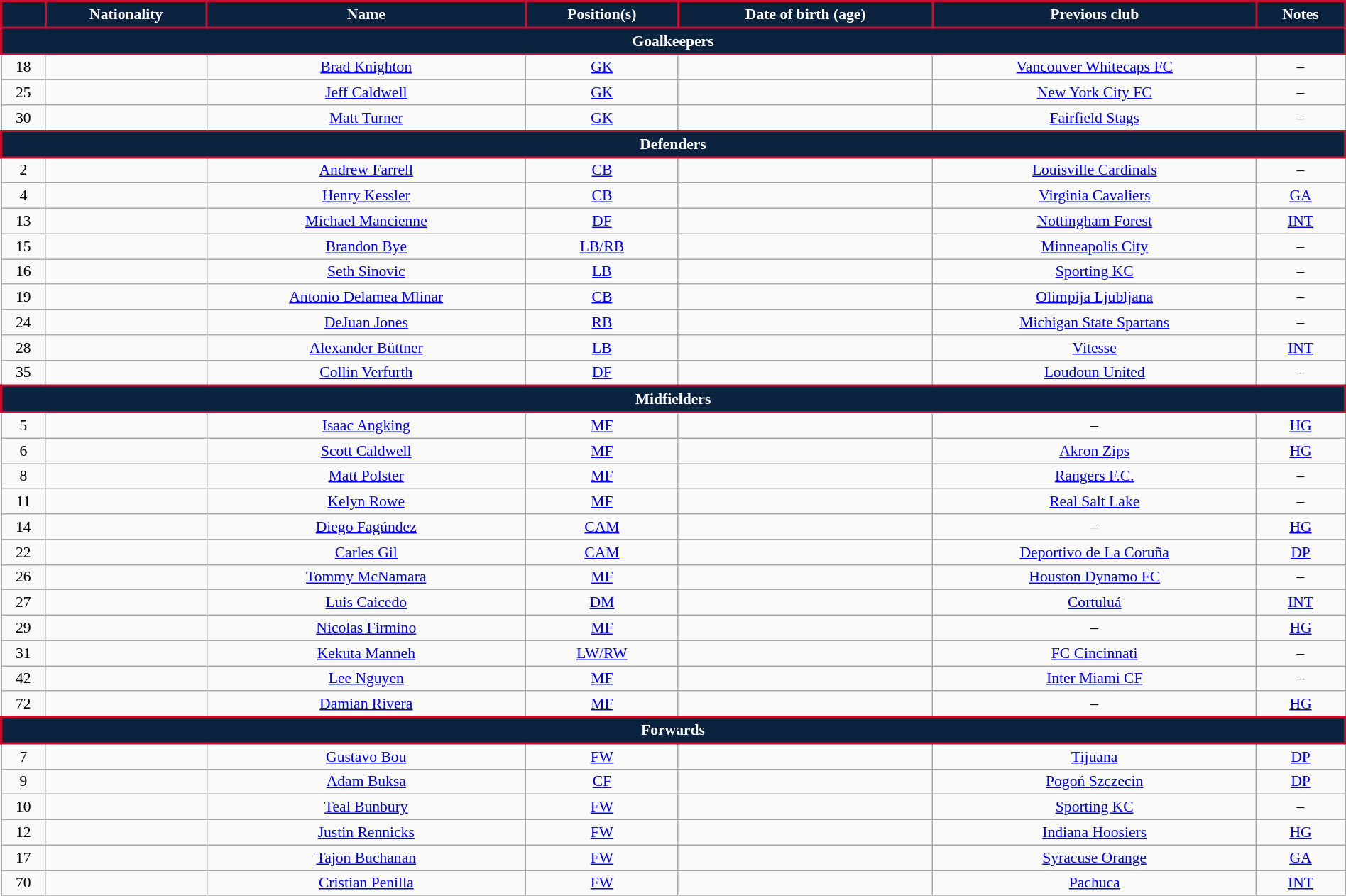<table class="wikitable" style="text-align:center; font-size:90%; width:100%;">
<tr>
<th style="background:#0C2340; color:#fff; border:2px solid #C8102E; text-align:center;"></th>
<th style="background:#0C2340; color:#fff; border:2px solid #C8102E; text-align:center;">Nationality</th>
<th style="background:#0C2340; color:#fff; border:2px solid #C8102E; text-align:center;">Name</th>
<th style="background:#0C2340; color:#fff; border:2px solid #C8102E; text-align:center;">Position(s)</th>
<th style="background:#0C2340; color:#fff; border:2px solid #C8102E; text-align:center;">Date of birth (age)</th>
<th style="background:#0C2340; color:#fff; border:2px solid #C8102E; text-align:center;">Previous club</th>
<th style="background:#0C2340; color:#fff; border:2px solid #C8102E; text-align:center;">Notes</th>
</tr>
<tr>
<th colspan="7" style="text-align:center; background:#0C2340; color:#fff; border:2px solid #C8102E;">Goalkeepers</th>
</tr>
<tr>
<td>18</td>
<td></td>
<td><a href='#'>Brad Knighton</a></td>
<td><a href='#'>GK</a></td>
<td></td>
<td> <a href='#'>Vancouver Whitecaps FC</a></td>
<td>–</td>
</tr>
<tr>
<td>25</td>
<td></td>
<td><a href='#'>Jeff Caldwell</a></td>
<td><a href='#'>GK</a></td>
<td></td>
<td> <a href='#'>New York City FC</a></td>
<td>–</td>
</tr>
<tr>
<td>30</td>
<td></td>
<td><a href='#'>Matt Turner</a></td>
<td><a href='#'>GK</a></td>
<td></td>
<td> <a href='#'>Fairfield Stags</a></td>
<td>–</td>
</tr>
<tr>
<th colspan="7" style="text-align:center; background:#0C2340; color:#fff; border:2px solid #C8102E;">Defenders</th>
</tr>
<tr>
<td>2</td>
<td></td>
<td><a href='#'>Andrew Farrell</a></td>
<td><a href='#'>CB</a></td>
<td></td>
<td> <a href='#'>Louisville Cardinals</a></td>
<td>–</td>
</tr>
<tr>
<td>4</td>
<td></td>
<td><a href='#'>Henry Kessler</a></td>
<td><a href='#'>CB</a></td>
<td></td>
<td> <a href='#'>Virginia Cavaliers</a></td>
<td><a href='#'>GA</a></td>
</tr>
<tr>
<td>13</td>
<td></td>
<td><a href='#'>Michael Mancienne</a></td>
<td><a href='#'>DF</a></td>
<td></td>
<td> <a href='#'>Nottingham Forest</a></td>
<td><a href='#'>INT</a></td>
</tr>
<tr>
<td>15</td>
<td></td>
<td><a href='#'>Brandon Bye</a></td>
<td><a href='#'>LB/RB</a></td>
<td></td>
<td> <a href='#'>Minneapolis City</a></td>
<td>–</td>
</tr>
<tr>
<td>16</td>
<td></td>
<td><a href='#'>Seth Sinovic</a></td>
<td><a href='#'>LB</a></td>
<td></td>
<td> <a href='#'>Sporting KC</a></td>
<td>–</td>
</tr>
<tr>
<td>19</td>
<td></td>
<td><a href='#'>Antonio Delamea Mlinar</a></td>
<td><a href='#'>CB</a></td>
<td></td>
<td> <a href='#'>Olimpija Ljubljana</a></td>
<td>–</td>
</tr>
<tr>
<td>24</td>
<td></td>
<td><a href='#'>DeJuan Jones</a></td>
<td><a href='#'>RB</a></td>
<td></td>
<td> <a href='#'>Michigan State Spartans</a></td>
<td>–</td>
</tr>
<tr>
<td>28</td>
<td></td>
<td><a href='#'>Alexander Büttner</a></td>
<td><a href='#'>LB</a></td>
<td></td>
<td> <a href='#'>Vitesse</a></td>
<td><a href='#'>INT</a></td>
</tr>
<tr>
<td>35</td>
<td></td>
<td><a href='#'>Collin Verfurth</a></td>
<td><a href='#'>DF</a></td>
<td></td>
<td> <a href='#'>Loudoun United</a></td>
<td>–</td>
</tr>
<tr>
<th colspan="7" style="text-align:center; background:#0C2340; color:#fff; border:2px solid #C8102E;">Midfielders</th>
</tr>
<tr>
<td>5</td>
<td></td>
<td><a href='#'>Isaac Angking</a></td>
<td><a href='#'>MF</a></td>
<td></td>
<td>–</td>
<td><a href='#'>HG</a></td>
</tr>
<tr>
<td>6</td>
<td></td>
<td><a href='#'>Scott Caldwell</a></td>
<td><a href='#'>MF</a></td>
<td></td>
<td> <a href='#'>Akron Zips</a></td>
<td><a href='#'>HG</a></td>
</tr>
<tr>
<td>8</td>
<td></td>
<td><a href='#'>Matt Polster</a></td>
<td><a href='#'>MF</a></td>
<td></td>
<td> <a href='#'>Rangers F.C.</a></td>
<td>–</td>
</tr>
<tr>
<td>11</td>
<td></td>
<td><a href='#'>Kelyn Rowe</a></td>
<td><a href='#'>MF</a></td>
<td></td>
<td> <a href='#'>Real Salt Lake</a></td>
<td>–</td>
</tr>
<tr>
<td>14</td>
<td></td>
<td><a href='#'>Diego Fagúndez</a></td>
<td><a href='#'>CAM</a></td>
<td></td>
<td>–</td>
<td><a href='#'>HG</a></td>
</tr>
<tr>
<td>22</td>
<td></td>
<td><a href='#'>Carles Gil</a></td>
<td><a href='#'>CAM</a></td>
<td></td>
<td> <a href='#'>Deportivo de La Coruña</a></td>
<td><a href='#'>DP</a></td>
</tr>
<tr>
<td>26</td>
<td></td>
<td><a href='#'>Tommy McNamara</a></td>
<td><a href='#'>MF</a></td>
<td></td>
<td> <a href='#'>Houston Dynamo FC</a></td>
<td>–</td>
</tr>
<tr>
<td>27</td>
<td></td>
<td><a href='#'>Luis Caicedo</a></td>
<td><a href='#'>DM</a></td>
<td></td>
<td> <a href='#'>Cortuluá</a></td>
<td><a href='#'>INT</a></td>
</tr>
<tr>
<td>29</td>
<td></td>
<td><a href='#'>Nicolas Firmino</a></td>
<td><a href='#'>MF</a></td>
<td></td>
<td>–</td>
<td><a href='#'>HG</a></td>
</tr>
<tr>
<td>31</td>
<td></td>
<td><a href='#'>Kekuta Manneh</a></td>
<td><a href='#'>LW/RW</a></td>
<td></td>
<td> <a href='#'>FC Cincinnati</a></td>
<td>–</td>
</tr>
<tr>
<td>42</td>
<td></td>
<td><a href='#'>Lee Nguyen</a></td>
<td><a href='#'>MF</a></td>
<td></td>
<td> <a href='#'>Inter Miami CF</a></td>
<td>–</td>
</tr>
<tr>
<td>72</td>
<td></td>
<td><a href='#'>Damian Rivera</a></td>
<td><a href='#'>MF</a></td>
<td></td>
<td>–</td>
<td><a href='#'>HG</a></td>
</tr>
<tr>
<th colspan="7" style="text-align:center; background:#0C2340; color:#fff; border:2px solid #C8102E;">Forwards</th>
</tr>
<tr>
<td>7</td>
<td></td>
<td><a href='#'>Gustavo Bou</a></td>
<td><a href='#'>FW</a></td>
<td></td>
<td> <a href='#'>Tijuana</a></td>
<td><a href='#'>DP</a></td>
</tr>
<tr>
<td>9</td>
<td></td>
<td><a href='#'>Adam Buksa</a></td>
<td><a href='#'>CF</a></td>
<td></td>
<td> <a href='#'>Pogoń Szczecin</a></td>
<td><a href='#'>DP</a></td>
</tr>
<tr>
<td>10</td>
<td></td>
<td><a href='#'>Teal Bunbury</a></td>
<td><a href='#'>FW</a></td>
<td></td>
<td> <a href='#'>Sporting KC</a></td>
<td>–</td>
</tr>
<tr>
<td>12</td>
<td></td>
<td><a href='#'>Justin Rennicks</a></td>
<td><a href='#'>FW</a></td>
<td></td>
<td> <a href='#'>Indiana Hoosiers</a></td>
<td><a href='#'>HG</a></td>
</tr>
<tr>
<td>17</td>
<td></td>
<td><a href='#'>Tajon Buchanan</a></td>
<td><a href='#'>FW</a></td>
<td></td>
<td> <a href='#'>Syracuse Orange</a></td>
<td><a href='#'>GA</a></td>
</tr>
<tr>
<td>70</td>
<td></td>
<td><a href='#'>Cristian Penilla</a></td>
<td><a href='#'>FW</a></td>
<td></td>
<td> <a href='#'>Pachuca</a></td>
<td><a href='#'>INT</a></td>
</tr>
<tr>
</tr>
</table>
